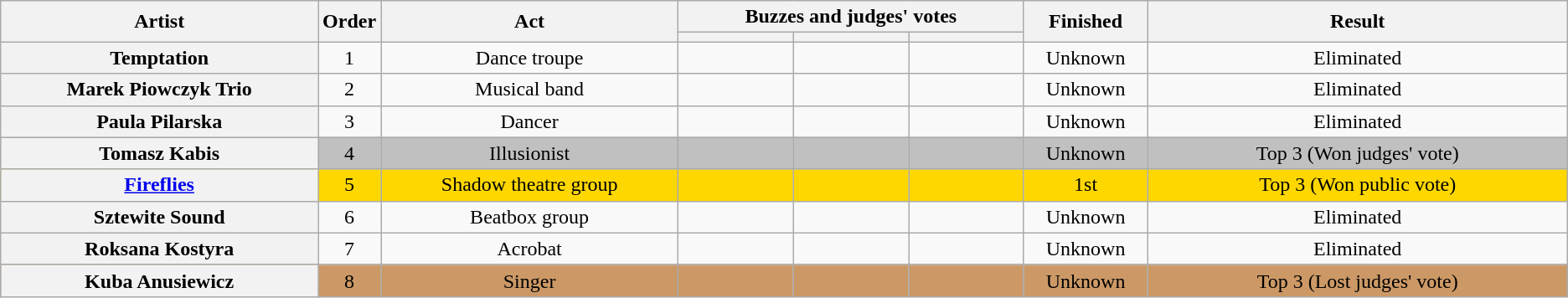<table class="wikitable plainrowheaders sortable" style="text-align:center;">
<tr>
<th scope="col" rowspan=2 class="unsortable" style="width:17em;">Artist</th>
<th scope="col" rowspan=2 style="width:1em;">Order</th>
<th scope="col" rowspan=2 class="unsortable" style="width:16em;">Act</th>
<th scope="col" colspan=3 class="unsortable" style="width:18em;">Buzzes and judges' votes</th>
<th scope="col" rowspan=2 style="width:6em;">Finished</th>
<th scope="col" rowspan=2 style="width:23em;">Result</th>
</tr>
<tr>
<th scope="col" style="width:6em;"></th>
<th scope="col" style="width:6em;"></th>
<th scope="col" style="width:6em;"></th>
</tr>
<tr>
<th scope="row">Temptation</th>
<td>1</td>
<td>Dance troupe</td>
<td></td>
<td></td>
<td></td>
<td>Unknown</td>
<td>Eliminated</td>
</tr>
<tr>
<th scope="row">Marek Piowczyk Trio</th>
<td>2</td>
<td>Musical band</td>
<td></td>
<td></td>
<td></td>
<td>Unknown</td>
<td>Eliminated</td>
</tr>
<tr>
<th scope="row">Paula Pilarska</th>
<td>3</td>
<td>Dancer</td>
<td></td>
<td></td>
<td></td>
<td>Unknown</td>
<td>Eliminated</td>
</tr>
<tr style="background:silver;">
<th scope="row">Tomasz Kabis</th>
<td>4</td>
<td>Illusionist</td>
<td></td>
<td></td>
<td></td>
<td>Unknown</td>
<td>Top 3 (Won judges' vote)</td>
</tr>
<tr style="background:gold;">
<th scope="row"><a href='#'>Fireflies</a></th>
<td>5</td>
<td>Shadow theatre group</td>
<td></td>
<td></td>
<td></td>
<td>1st</td>
<td>Top 3 (Won public vote)</td>
</tr>
<tr>
<th scope="row">Sztewite Sound</th>
<td>6</td>
<td>Beatbox group</td>
<td></td>
<td></td>
<td></td>
<td>Unknown</td>
<td>Eliminated</td>
</tr>
<tr>
<th scope="row">Roksana Kostyra</th>
<td>7</td>
<td>Acrobat</td>
<td></td>
<td></td>
<td></td>
<td>Unknown</td>
<td>Eliminated</td>
</tr>
<tr style="background:#c96;">
<th scope="row">Kuba Anusiewicz</th>
<td>8</td>
<td>Singer</td>
<td></td>
<td></td>
<td></td>
<td>Unknown</td>
<td>Top 3 (Lost judges' vote)</td>
</tr>
</table>
